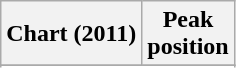<table class="wikitable sortable plainrowheaders" style="text-align:center">
<tr>
<th scope="col">Chart (2011)</th>
<th scope="col">Peak<br>position</th>
</tr>
<tr>
</tr>
<tr>
</tr>
<tr>
</tr>
<tr>
</tr>
<tr>
</tr>
<tr>
</tr>
<tr>
</tr>
</table>
